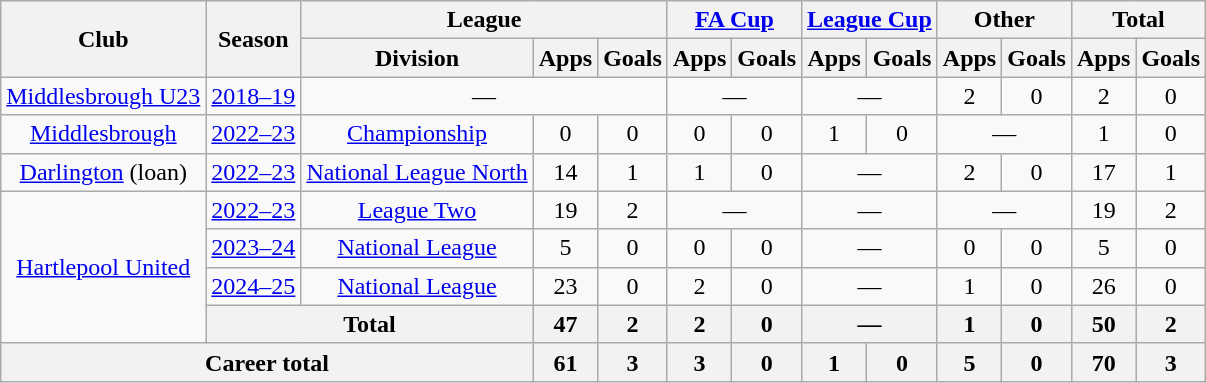<table class="wikitable" style="text-align:center">
<tr>
<th rowspan="2">Club</th>
<th rowspan="2">Season</th>
<th colspan="3">League</th>
<th colspan="2"><a href='#'>FA Cup</a></th>
<th colspan="2"><a href='#'>League Cup</a></th>
<th colspan="2">Other</th>
<th colspan="2">Total</th>
</tr>
<tr>
<th>Division</th>
<th>Apps</th>
<th>Goals</th>
<th>Apps</th>
<th>Goals</th>
<th>Apps</th>
<th>Goals</th>
<th>Apps</th>
<th>Goals</th>
<th>Apps</th>
<th>Goals</th>
</tr>
<tr>
<td><a href='#'>Middlesbrough U23</a></td>
<td><a href='#'>2018–19</a></td>
<td colspan="3">—</td>
<td colspan="2">—</td>
<td colspan="2">—</td>
<td>2</td>
<td>0</td>
<td>2</td>
<td>0</td>
</tr>
<tr>
<td><a href='#'>Middlesbrough</a></td>
<td><a href='#'>2022–23</a></td>
<td><a href='#'>Championship</a></td>
<td>0</td>
<td>0</td>
<td>0</td>
<td>0</td>
<td>1</td>
<td>0</td>
<td colspan="2">—</td>
<td>1</td>
<td>0</td>
</tr>
<tr>
<td><a href='#'>Darlington</a> (loan)</td>
<td><a href='#'>2022–23</a></td>
<td><a href='#'>National League North</a></td>
<td>14</td>
<td>1</td>
<td>1</td>
<td>0</td>
<td colspan="2">—</td>
<td>2</td>
<td>0</td>
<td>17</td>
<td>1</td>
</tr>
<tr>
<td rowspan=4><a href='#'>Hartlepool United</a></td>
<td><a href='#'>2022–23</a></td>
<td><a href='#'>League Two</a></td>
<td>19</td>
<td>2</td>
<td colspan="2">—</td>
<td colspan="2">—</td>
<td colspan="2">—</td>
<td>19</td>
<td>2</td>
</tr>
<tr>
<td><a href='#'>2023–24</a></td>
<td><a href='#'>National League</a></td>
<td>5</td>
<td>0</td>
<td>0</td>
<td>0</td>
<td colspan="2">—</td>
<td>0</td>
<td>0</td>
<td>5</td>
<td>0</td>
</tr>
<tr>
<td><a href='#'>2024–25</a></td>
<td><a href='#'>National League</a></td>
<td>23</td>
<td>0</td>
<td>2</td>
<td>0</td>
<td colspan="2">—</td>
<td>1</td>
<td>0</td>
<td>26</td>
<td>0</td>
</tr>
<tr>
<th colspan=2>Total</th>
<th>47</th>
<th>2</th>
<th>2</th>
<th>0</th>
<th colspan="2">—</th>
<th>1</th>
<th>0</th>
<th>50</th>
<th>2</th>
</tr>
<tr>
<th colspan=3>Career total</th>
<th>61</th>
<th>3</th>
<th>3</th>
<th>0</th>
<th>1</th>
<th>0</th>
<th>5</th>
<th>0</th>
<th>70</th>
<th>3</th>
</tr>
</table>
